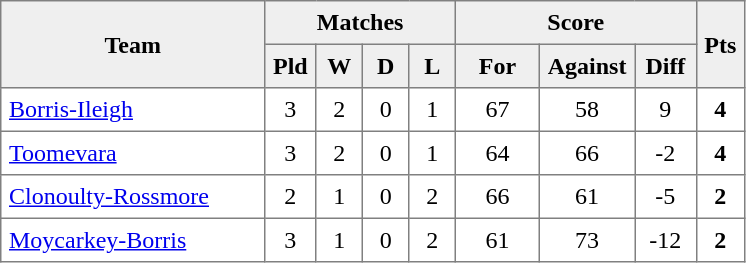<table style=border-collapse:collapse border=1 cellspacing=0 cellpadding=5>
<tr align=center bgcolor=#efefef>
<th rowspan=2 width=165>Team</th>
<th colspan=4>Matches</th>
<th colspan=3>Score</th>
<th rowspan=2width=20>Pts</th>
</tr>
<tr align=center bgcolor=#efefef>
<th width=20>Pld</th>
<th width=20>W</th>
<th width=20>D</th>
<th width=20>L</th>
<th width=45>For</th>
<th width=45>Against</th>
<th width=30>Diff</th>
</tr>
<tr align=center>
<td style="text-align:left;"><a href='#'>Borris-Ileigh</a></td>
<td>3</td>
<td>2</td>
<td>0</td>
<td>1</td>
<td>67</td>
<td>58</td>
<td>9</td>
<td><strong>4</strong></td>
</tr>
<tr align=center>
<td style="text-align:left;"><a href='#'>Toomevara</a></td>
<td>3</td>
<td>2</td>
<td>0</td>
<td>1</td>
<td>64</td>
<td>66</td>
<td>-2</td>
<td><strong>4</strong></td>
</tr>
<tr align=center>
<td style="text-align:left;"><a href='#'>Clonoulty-Rossmore</a></td>
<td>2</td>
<td>1</td>
<td>0</td>
<td>2</td>
<td>66</td>
<td>61</td>
<td>-5</td>
<td><strong>2</strong></td>
</tr>
<tr align=center>
<td style="text-align:left;"><a href='#'>Moycarkey-Borris</a></td>
<td>3</td>
<td>1</td>
<td>0</td>
<td>2</td>
<td>61</td>
<td>73</td>
<td>-12</td>
<td><strong>2</strong></td>
</tr>
</table>
